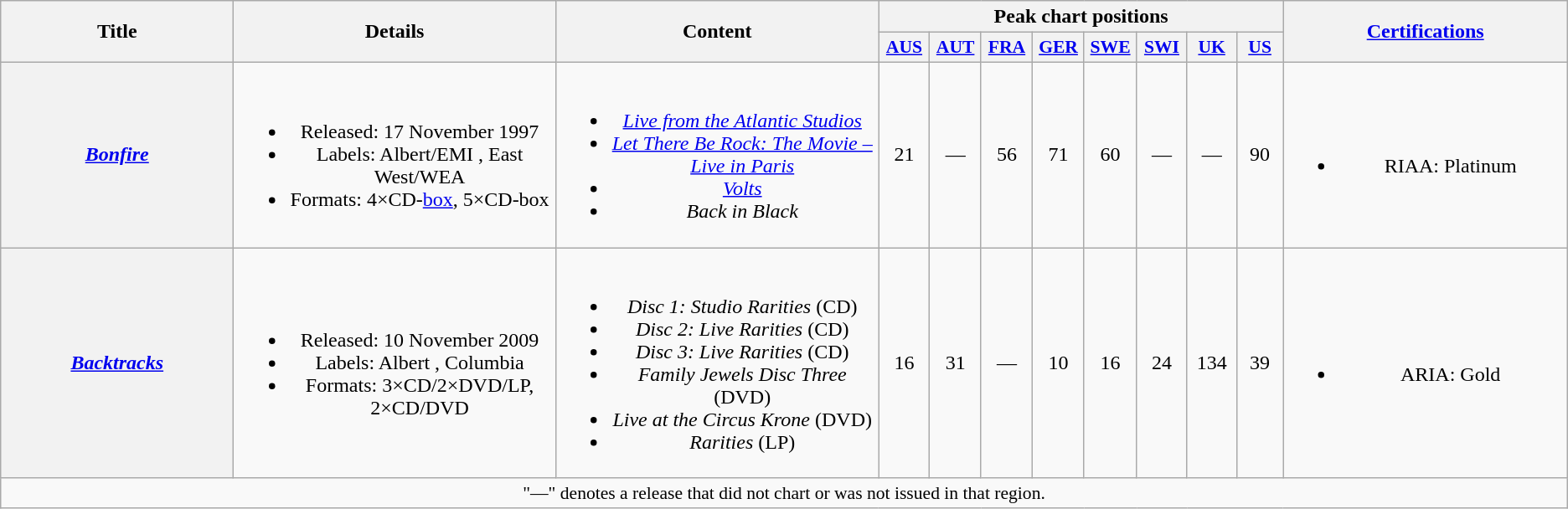<table class="wikitable plainrowheaders" style="text-align:center;">
<tr>
<th scope="col" rowspan="2" style="width:14em;">Title</th>
<th scope="col" rowspan="2" style="width:18em;">Details</th>
<th scope="col" rowspan="2" style="width:20em;">Content</th>
<th scope="col" colspan="8">Peak chart positions</th>
<th scope="col" rowspan="2" style="width:17em;"><a href='#'>Certifications</a></th>
</tr>
<tr>
<th scope="col" style="width:2.5em; font-size:90%"><a href='#'>AUS</a><br></th>
<th scope="col" style="width:2.5em; font-size:90%"><a href='#'>AUT</a><br></th>
<th scope="col" style="width:2.5em; font-size:90%"><a href='#'>FRA</a><br></th>
<th scope="col" style="width:2.5em; font-size:90%"><a href='#'>GER</a><br></th>
<th scope="col" style="width:2.5em; font-size:90%"><a href='#'>SWE</a><br></th>
<th scope="col" style="width:2.5em; font-size:90%"><a href='#'>SWI</a><br></th>
<th scope="col" style="width:2.5em; font-size:90%"><a href='#'>UK</a><br></th>
<th scope="col" style="width:2.5em; font-size:90%"><a href='#'>US</a><br></th>
</tr>
<tr>
<th scope="row"><em><a href='#'>Bonfire</a></em></th>
<td><br><ul><li>Released: 17 November 1997</li><li>Labels: Albert/EMI , East West/WEA </li><li>Formats: 4×CD-<a href='#'>box</a>, 5×CD-box</li></ul></td>
<td><br><ul><li><em><a href='#'>Live from the Atlantic Studios</a></em></li><li><em><a href='#'>Let There Be Rock: The Movie – Live in Paris</a></em></li><li><em><a href='#'>Volts</a></em></li><li><em>Back in Black</em></li></ul></td>
<td>21</td>
<td>—</td>
<td>56</td>
<td>71</td>
<td>60</td>
<td>—</td>
<td>—</td>
<td>90</td>
<td><br><ul><li>RIAA: Platinum</li></ul></td>
</tr>
<tr>
<th scope="row"><em><a href='#'>Backtracks</a></em></th>
<td><br><ul><li>Released: 10 November 2009</li><li>Labels: Albert , Columbia</li><li>Formats: 3×CD/2×DVD/LP, 2×CD/DVD</li></ul></td>
<td><br><ul><li><em>Disc 1: Studio Rarities</em> (CD)</li><li><em>Disc 2: Live Rarities</em> (CD)</li><li><em>Disc 3: Live Rarities</em> (CD)</li><li><em>Family Jewels Disc Three</em> (DVD)</li><li><em>Live at the Circus Krone</em> (DVD)</li><li><em>Rarities</em> (LP)</li></ul></td>
<td>16</td>
<td>31</td>
<td>—</td>
<td>10</td>
<td>16</td>
<td>24</td>
<td>134</td>
<td>39</td>
<td><br><ul><li>ARIA: Gold</li></ul></td>
</tr>
<tr>
<td colspan="12" style="font-size:90%">"—" denotes a release that did not chart or was not issued in that region.</td>
</tr>
</table>
